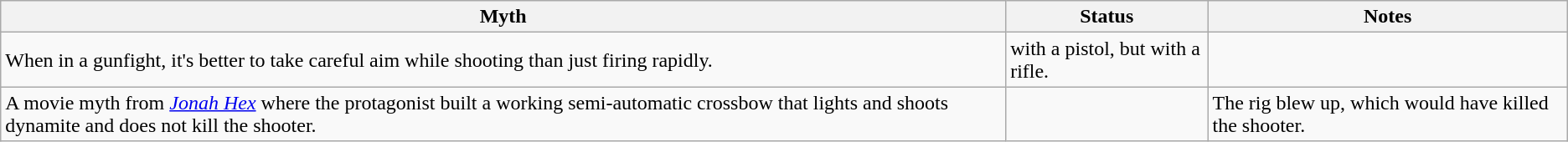<table class="wikitable">
<tr>
<th>Myth</th>
<th>Status</th>
<th>Notes</th>
</tr>
<tr>
<td>When in a gunfight, it's better to take careful aim while shooting than just firing rapidly.</td>
<td> with a pistol, but  with a rifle.</td>
<td></td>
</tr>
<tr>
<td>A movie myth from <em><a href='#'>Jonah Hex</a></em> where the protagonist built a working semi-automatic crossbow that lights and shoots dynamite and does not kill the shooter.</td>
<td></td>
<td>The rig blew up, which would have killed the shooter.</td>
</tr>
</table>
